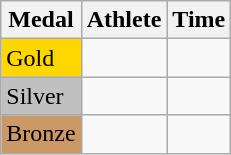<table class="wikitable">
<tr>
<th>Medal</th>
<th>Athlete</th>
<th>Time</th>
</tr>
<tr>
<td bgcolor="gold">Gold</td>
<td></td>
<td></td>
</tr>
<tr>
<td bgcolor="silver">Silver</td>
<td></td>
<td></td>
</tr>
<tr>
<td bgcolor="CC9966">Bronze</td>
<td></td>
<td></td>
</tr>
</table>
